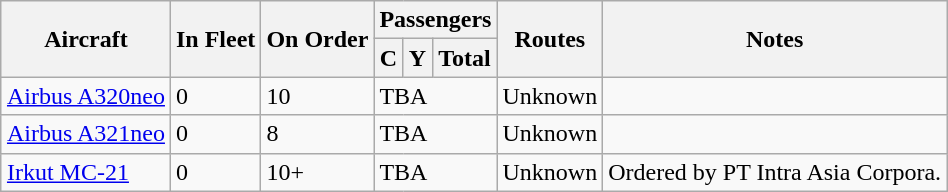<table class="wikitable" style="margin:0.5em auto">
<tr>
<th rowspan="2">Aircraft</th>
<th rowspan="2">In Fleet</th>
<th rowspan="2">On Order</th>
<th colspan="3">Passengers</th>
<th rowspan="2">Routes</th>
<th rowspan="2">Notes</th>
</tr>
<tr>
<th>C</th>
<th>Y</th>
<th>Total</th>
</tr>
<tr>
<td><a href='#'>Airbus A320neo</a></td>
<td>0</td>
<td>10</td>
<td colspan="3">TBA</td>
<td>Unknown</td>
<td></td>
</tr>
<tr>
<td><a href='#'>Airbus A321neo</a></td>
<td>0</td>
<td>8</td>
<td colspan="3">TBA</td>
<td>Unknown</td>
<td></td>
</tr>
<tr>
<td><a href='#'>Irkut MC-21</a></td>
<td>0</td>
<td>10+</td>
<td colspan="3">TBA</td>
<td>Unknown</td>
<td>Ordered by PT Intra Asia Corpora.</td>
</tr>
</table>
